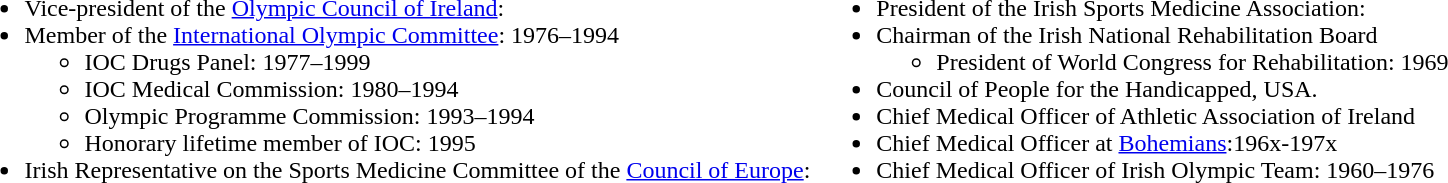<table>
<tr style="vertical-align:top">
<td><br><ul><li>Vice-president of the <a href='#'>Olympic Council of Ireland</a>:</li><li>Member of the <a href='#'>International Olympic Committee</a>: 1976–1994<ul><li>IOC Drugs Panel: 1977–1999</li><li>IOC Medical Commission: 1980–1994</li><li>Olympic Programme Commission: 1993–1994</li><li>Honorary lifetime member of IOC: 1995</li></ul></li><li>Irish Representative on the Sports Medicine Committee of the <a href='#'>Council of Europe</a>:</li></ul></td>
<td><br><ul><li>President of the Irish Sports Medicine Association:</li><li>Chairman of the Irish National Rehabilitation Board<ul><li>President of World Congress for Rehabilitation: 1969</li></ul></li><li>Council of People for the Handicapped, USA.</li><li>Chief Medical Officer of Athletic Association of Ireland</li><li>Chief Medical Officer at <a href='#'>Bohemians</a>:196x-197x</li><li>Chief Medical Officer of Irish Olympic Team: 1960–1976</li></ul></td>
</tr>
</table>
